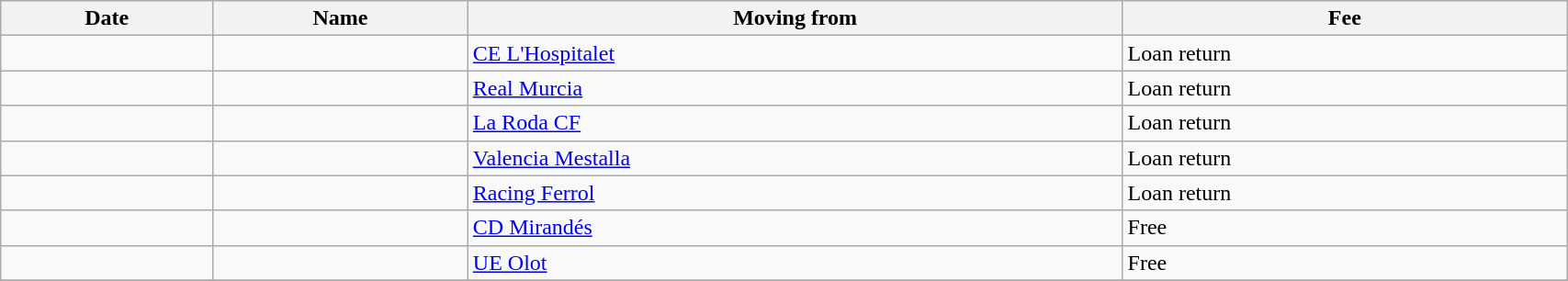<table class="wikitable sortable" width=90%>
<tr>
<th>Date</th>
<th>Name</th>
<th>Moving from</th>
<th>Fee</th>
</tr>
<tr>
<td></td>
<td> </td>
<td> <a href='#'>CE L'Hospitalet</a></td>
<td>Loan return</td>
</tr>
<tr>
<td></td>
<td> </td>
<td> <a href='#'>Real Murcia</a></td>
<td>Loan return</td>
</tr>
<tr>
<td></td>
<td> </td>
<td> <a href='#'>La Roda CF</a></td>
<td>Loan return</td>
</tr>
<tr>
<td></td>
<td> </td>
<td> <a href='#'>Valencia Mestalla</a></td>
<td>Loan return</td>
</tr>
<tr>
<td></td>
<td> </td>
<td> <a href='#'>Racing Ferrol</a></td>
<td>Loan return</td>
</tr>
<tr>
<td></td>
<td> </td>
<td> <a href='#'>CD Mirandés</a></td>
<td>Free</td>
</tr>
<tr>
<td></td>
<td> </td>
<td> <a href='#'>UE Olot</a></td>
<td>Free</td>
</tr>
<tr>
</tr>
</table>
